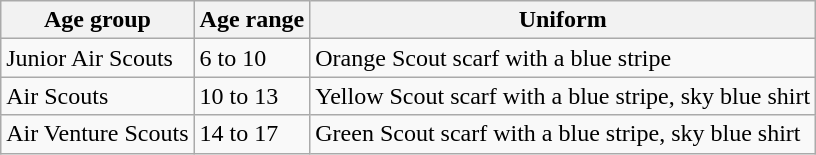<table class="wikitable">
<tr>
<th>Age group</th>
<th>Age range</th>
<th>Uniform</th>
</tr>
<tr>
<td>Junior Air Scouts</td>
<td>6 to 10</td>
<td>Orange Scout scarf with a blue stripe</td>
</tr>
<tr>
<td>Air Scouts</td>
<td>10 to 13</td>
<td>Yellow Scout scarf with a blue stripe, sky blue shirt</td>
</tr>
<tr>
<td>Air Venture Scouts</td>
<td>14 to 17</td>
<td>Green Scout scarf with a blue stripe, sky blue shirt</td>
</tr>
</table>
